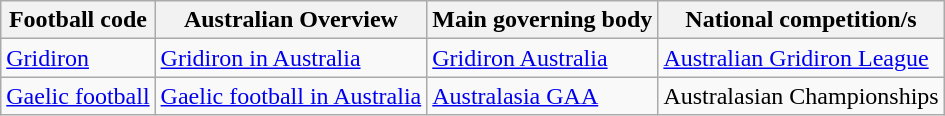<table class="wikitable plainrowheaders">
<tr>
<th scope="col">Football code</th>
<th scope="col">Australian Overview</th>
<th scope="col">Main governing body</th>
<th scope="col">National competition/s</th>
</tr>
<tr>
<td scope="row"><a href='#'>Gridiron</a></td>
<td><a href='#'>Gridiron in Australia</a></td>
<td><a href='#'>Gridiron Australia</a></td>
<td><a href='#'>Australian Gridiron League</a></td>
</tr>
<tr>
<td scope="row"><a href='#'>Gaelic football</a></td>
<td><a href='#'>Gaelic football in Australia</a></td>
<td><a href='#'>Australasia GAA</a></td>
<td>Australasian Championships</td>
</tr>
</table>
